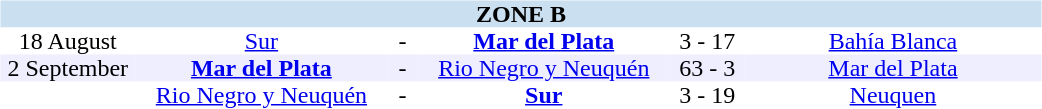<table table width=700>
<tr>
<td width=700 valign="top"><br><table border=0 cellspacing=0 cellpadding=0 style="font-size: 100%; border-collapse: collapse;" width=100%>
<tr bgcolor="#CADFF0">
<td style="font-size:100%"; align="center" colspan="6"><strong>ZONE B</strong></td>
</tr>
<tr align=center bgcolor=#FFFFFF>
<td width=90>18 August</td>
<td width=170><a href='#'>Sur</a></td>
<td width=20>-</td>
<td width=170><strong><a href='#'>Mar del Plata</a></strong></td>
<td width=50>3 - 17</td>
<td width=200><a href='#'>Bahía Blanca</a></td>
</tr>
<tr align=center bgcolor=#EEEEFF>
<td width=90>2 September</td>
<td width=170><strong><a href='#'>Mar del Plata</a></strong></td>
<td width=20>-</td>
<td width=170><a href='#'>Rio Negro y Neuquén</a></td>
<td width=50>63 - 3</td>
<td width=200><a href='#'>Mar del Plata</a></td>
</tr>
<tr align=center bgcolor=#FFFFFF>
<td width=90></td>
<td width=170><a href='#'>Rio Negro y Neuquén</a></td>
<td width=20>-</td>
<td width=170><strong><a href='#'>Sur</a></strong></td>
<td width=50>3 - 19</td>
<td width=200><a href='#'>Neuquen</a></td>
</tr>
</table>
</td>
</tr>
</table>
